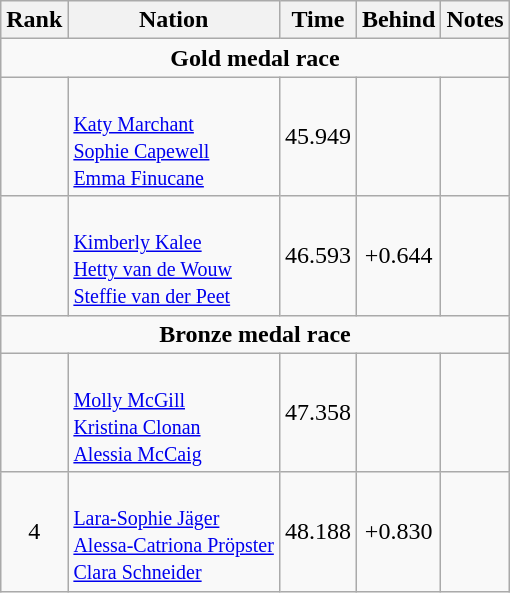<table class="wikitable" style="text-align:center">
<tr>
<th>Rank</th>
<th>Nation</th>
<th>Time</th>
<th>Behind</th>
<th>Notes</th>
</tr>
<tr>
<td colspan=5><strong>Gold medal race</strong></td>
</tr>
<tr>
<td></td>
<td align=left><br><small><a href='#'>Katy Marchant</a><br><a href='#'>Sophie Capewell</a><br><a href='#'>Emma Finucane</a></small></td>
<td>45.949</td>
<td></td>
<td></td>
</tr>
<tr>
<td></td>
<td align=left><br><small><a href='#'>Kimberly Kalee</a><br><a href='#'>Hetty van de Wouw</a><br><a href='#'>Steffie van der Peet</a></small></td>
<td>46.593</td>
<td>+0.644</td>
<td></td>
</tr>
<tr>
<td colspan=5><strong>Bronze medal race</strong></td>
</tr>
<tr>
<td></td>
<td align=left><br><small><a href='#'>Molly McGill</a><br><a href='#'>Kristina Clonan</a><br><a href='#'>Alessia McCaig</a></small></td>
<td>47.358</td>
<td></td>
<td></td>
</tr>
<tr>
<td>4</td>
<td align=left><br><small><a href='#'>Lara-Sophie Jäger</a><br><a href='#'>Alessa-Catriona Pröpster</a><br><a href='#'>Clara Schneider</a></small></td>
<td>48.188</td>
<td>+0.830</td>
<td></td>
</tr>
</table>
